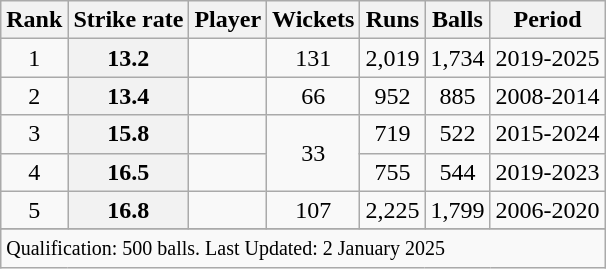<table class="wikitable plainrowheaders sortable">
<tr>
<th scope=col>Rank</th>
<th scope=col>Strike rate</th>
<th scope=col>Player</th>
<th scope=col>Wickets</th>
<th scope=col>Runs</th>
<th scope=col>Balls</th>
<th scope=col>Period</th>
</tr>
<tr>
<td align="center">1</td>
<th scope="row" style="text-align:center;"><strong>13.2</strong></th>
<td> </td>
<td align="center">131</td>
<td align="center">2,019</td>
<td align="center">1,734</td>
<td>2019-2025</td>
</tr>
<tr>
<td align="center">2</td>
<th scope="row" style="text-align:center;"><strong>13.4</strong></th>
<td></td>
<td align="center">66</td>
<td align="center">952</td>
<td align="center">885</td>
<td>2008-2014</td>
</tr>
<tr>
<td align=center>3</td>
<th scope=row style=text-align:center;><strong>15.8</strong></th>
<td> </td>
<td align=center rowspan=2>33</td>
<td align=center>719</td>
<td align=center>522</td>
<td>2015-2024</td>
</tr>
<tr>
<td align=center>4</td>
<th scope=row style=text-align:center;><strong>16.5</strong></th>
<td> </td>
<td align=center>755</td>
<td align=center>544</td>
<td>2019-2023</td>
</tr>
<tr>
<td align=center>5</td>
<th scope=row style=text-align:center;><strong>16.8</strong></th>
<td></td>
<td align=center>107</td>
<td align=center>2,225</td>
<td align=center>1,799</td>
<td>2006-2020</td>
</tr>
<tr>
</tr>
<tr class=sortbottom>
<td colspan=7><small>Qualification: 500 balls. Last Updated: 2 January 2025</small></td>
</tr>
</table>
